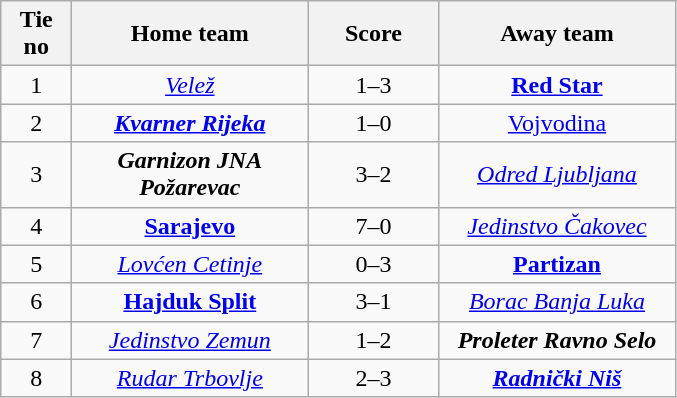<table class="wikitable" style="text-align:center">
<tr>
<th width=40>Tie no</th>
<th width=150>Home team</th>
<th width=80>Score</th>
<th width=150>Away team</th>
</tr>
<tr>
<td>1</td>
<td><em><a href='#'>Velež</a></em></td>
<td>1–3</td>
<td><strong><a href='#'>Red Star</a></strong></td>
</tr>
<tr>
<td>2</td>
<td><strong><em><a href='#'>Kvarner Rijeka</a></em></strong></td>
<td>1–0</td>
<td><a href='#'>Vojvodina</a></td>
</tr>
<tr>
<td>3</td>
<td><strong><em>Garnizon JNA Požarevac</em></strong></td>
<td>3–2</td>
<td><em><a href='#'>Odred Ljubljana</a></em></td>
</tr>
<tr>
<td>4</td>
<td><strong><a href='#'>Sarajevo</a></strong></td>
<td>7–0</td>
<td><em><a href='#'>Jedinstvo Čakovec</a></em></td>
</tr>
<tr>
<td>5</td>
<td><em><a href='#'>Lovćen Cetinje</a></em></td>
<td>0–3</td>
<td><strong><a href='#'>Partizan</a></strong></td>
</tr>
<tr>
<td>6</td>
<td><strong><a href='#'>Hajduk Split</a></strong></td>
<td>3–1</td>
<td><em><a href='#'>Borac Banja Luka</a></em></td>
</tr>
<tr>
<td>7</td>
<td><em><a href='#'>Jedinstvo Zemun</a></em></td>
<td>1–2</td>
<td><strong><em>Proleter Ravno Selo</em></strong></td>
</tr>
<tr>
<td>8</td>
<td><em><a href='#'>Rudar Trbovlje</a></em></td>
<td>2–3</td>
<td><strong><em><a href='#'>Radnički Niš</a></em></strong></td>
</tr>
</table>
